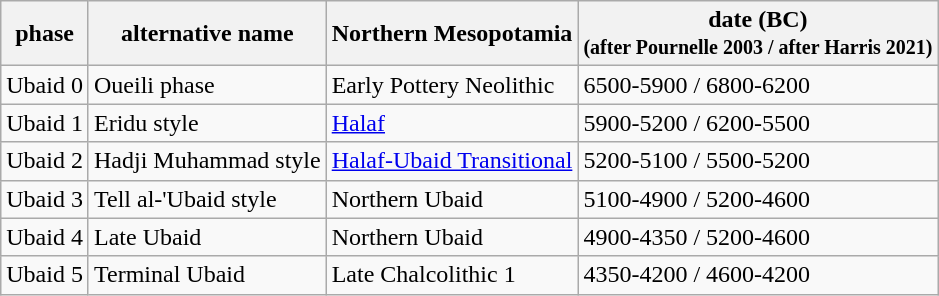<table class="wikitable">
<tr>
<th>phase</th>
<th>alternative name</th>
<th>Northern Mesopotamia</th>
<th>date (BC)<br><small>(after Pournelle 2003 / after Harris 2021)</small></th>
</tr>
<tr>
<td>Ubaid 0</td>
<td>Oueili phase</td>
<td>Early Pottery Neolithic</td>
<td>6500-5900 / 6800-6200</td>
</tr>
<tr>
<td>Ubaid 1</td>
<td>Eridu style</td>
<td><a href='#'>Halaf</a></td>
<td>5900-5200 / 6200-5500</td>
</tr>
<tr>
<td>Ubaid 2</td>
<td>Hadji Muhammad style</td>
<td><a href='#'>Halaf-Ubaid Transitional</a></td>
<td>5200-5100 / 5500-5200</td>
</tr>
<tr>
<td>Ubaid 3</td>
<td>Tell al-'Ubaid style</td>
<td>Northern Ubaid</td>
<td>5100-4900 / 5200-4600</td>
</tr>
<tr>
<td>Ubaid 4</td>
<td>Late Ubaid</td>
<td>Northern Ubaid</td>
<td>4900-4350 / 5200-4600</td>
</tr>
<tr>
<td>Ubaid 5</td>
<td>Terminal Ubaid</td>
<td>Late Chalcolithic 1</td>
<td>4350-4200 / 4600-4200</td>
</tr>
</table>
